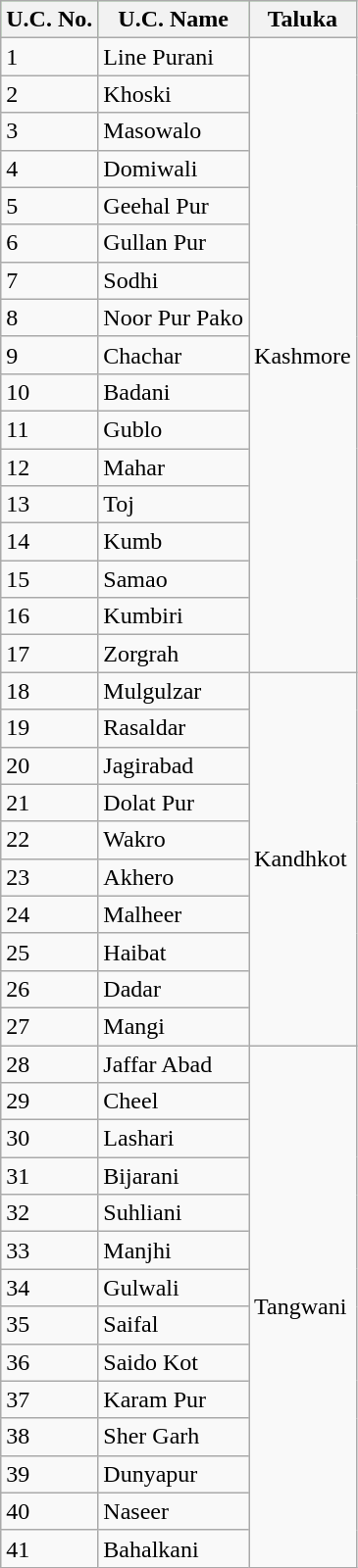<table class="wikitable sortable">
<tr style="background:#98fb98;">
<th>U.C. No.</th>
<th>U.C. Name</th>
<th>Taluka</th>
</tr>
<tr>
<td>1</td>
<td>Line Purani</td>
<td rowspan="17">Kashmore</td>
</tr>
<tr>
<td>2</td>
<td>Khoski</td>
</tr>
<tr>
<td>3</td>
<td>Masowalo</td>
</tr>
<tr>
<td>4</td>
<td>Domiwali</td>
</tr>
<tr>
<td>5</td>
<td>Geehal Pur</td>
</tr>
<tr>
<td>6</td>
<td>Gullan Pur</td>
</tr>
<tr>
<td>7</td>
<td>Sodhi</td>
</tr>
<tr>
<td>8</td>
<td>Noor Pur Pako</td>
</tr>
<tr>
<td>9</td>
<td>Chachar</td>
</tr>
<tr>
<td>10</td>
<td>Badani</td>
</tr>
<tr>
<td>11</td>
<td>Gublo</td>
</tr>
<tr>
<td>12</td>
<td>Mahar</td>
</tr>
<tr>
<td>13</td>
<td>Toj</td>
</tr>
<tr>
<td>14</td>
<td>Kumb</td>
</tr>
<tr>
<td>15</td>
<td>Samao</td>
</tr>
<tr>
<td>16</td>
<td>Kumbiri</td>
</tr>
<tr>
<td>17</td>
<td>Zorgrah</td>
</tr>
<tr>
<td>18</td>
<td>Mulgulzar</td>
<td rowspan="10">Kandhkot</td>
</tr>
<tr>
<td>19</td>
<td>Rasaldar</td>
</tr>
<tr>
<td>20</td>
<td>Jagirabad</td>
</tr>
<tr>
<td>21</td>
<td>Dolat Pur</td>
</tr>
<tr>
<td>22</td>
<td>Wakro</td>
</tr>
<tr>
<td>23</td>
<td>Akhero</td>
</tr>
<tr>
<td>24</td>
<td>Malheer</td>
</tr>
<tr>
<td>25</td>
<td>Haibat</td>
</tr>
<tr>
<td>26</td>
<td>Dadar</td>
</tr>
<tr>
<td>27</td>
<td>Mangi</td>
</tr>
<tr>
<td>28</td>
<td>Jaffar Abad</td>
<td rowspan="14">Tangwani</td>
</tr>
<tr>
<td>29</td>
<td>Cheel</td>
</tr>
<tr>
<td>30</td>
<td>Lashari</td>
</tr>
<tr>
<td>31</td>
<td>Bijarani</td>
</tr>
<tr>
<td>32</td>
<td>Suhliani</td>
</tr>
<tr>
<td>33</td>
<td>Manjhi</td>
</tr>
<tr>
<td>34</td>
<td>Gulwali</td>
</tr>
<tr>
<td>35</td>
<td>Saifal</td>
</tr>
<tr>
<td>36</td>
<td>Saido Kot</td>
</tr>
<tr>
<td>37</td>
<td>Karam Pur</td>
</tr>
<tr>
<td>38</td>
<td>Sher Garh</td>
</tr>
<tr>
<td>39</td>
<td>Dunyapur</td>
</tr>
<tr>
<td>40</td>
<td>Naseer</td>
</tr>
<tr>
<td>41</td>
<td>Bahalkani</td>
</tr>
</table>
